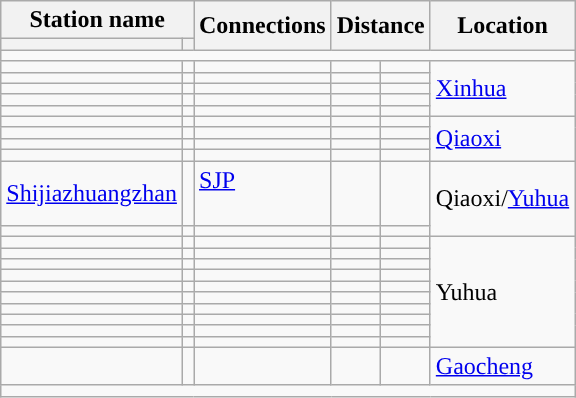<table class="wikitable">
<tr>
<th colspan="2">Station name</th>
<th rowspan="2">Connections</th>
<th colspan="2" rowspan="2">Distance<br></th>
<th rowspan="2">Location</th>
</tr>
<tr>
<th></th>
<th></th>
</tr>
<tr style="background:#">
<td colspan="6"></td>
</tr>
<tr>
<td></td>
<td></td>
<td></td>
<td></td>
<td></td>
<td rowspan="5"><a href='#'>Xinhua</a></td>
</tr>
<tr>
<td></td>
<td></td>
<td></td>
<td></td>
<td></td>
</tr>
<tr>
<td></td>
<td></td>
<td></td>
<td></td>
<td></td>
</tr>
<tr>
<td></td>
<td></td>
<td></td>
<td></td>
<td></td>
</tr>
<tr>
<td></td>
<td></td>
<td></td>
<td></td>
<td></td>
</tr>
<tr>
<td></td>
<td></td>
<td></td>
<td></td>
<td></td>
<td rowspan="4"><a href='#'>Qiaoxi</a></td>
</tr>
<tr>
<td></td>
<td></td>
<td></td>
<td></td>
<td></td>
</tr>
<tr>
<td></td>
<td></td>
<td></td>
<td></td>
<td></td>
</tr>
<tr>
<td></td>
<td></td>
<td></td>
<td></td>
<td></td>
</tr>
<tr>
<td><a href='#'>Shijiazhuangzhan</a></td>
<td></td>
<td> <a href='#'>SJP</a><br><br></td>
<td></td>
<td></td>
<td rowspan="2">Qiaoxi/<a href='#'>Yuhua</a></td>
</tr>
<tr>
<td></td>
<td></td>
<td></td>
<td></td>
<td></td>
</tr>
<tr>
<td></td>
<td></td>
<td></td>
<td></td>
<td></td>
<td rowspan="10">Yuhua</td>
</tr>
<tr>
<td></td>
<td></td>
<td></td>
<td></td>
<td></td>
</tr>
<tr>
<td></td>
<td></td>
<td></td>
<td></td>
<td></td>
</tr>
<tr>
<td></td>
<td></td>
<td></td>
<td></td>
<td></td>
</tr>
<tr>
<td></td>
<td></td>
<td></td>
<td></td>
<td></td>
</tr>
<tr>
<td></td>
<td></td>
<td></td>
<td></td>
<td></td>
</tr>
<tr>
<td></td>
<td></td>
<td></td>
<td></td>
<td></td>
</tr>
<tr>
<td></td>
<td></td>
<td></td>
<td></td>
<td></td>
</tr>
<tr>
<td></td>
<td></td>
<td></td>
<td></td>
<td></td>
</tr>
<tr>
<td></td>
<td></td>
<td></td>
<td></td>
<td></td>
</tr>
<tr>
<td></td>
<td></td>
<td></td>
<td></td>
<td></td>
<td><a href='#'>Gaocheng</a></td>
</tr>
<tr style="background:#">
<td colspan="6"></td>
</tr>
</table>
